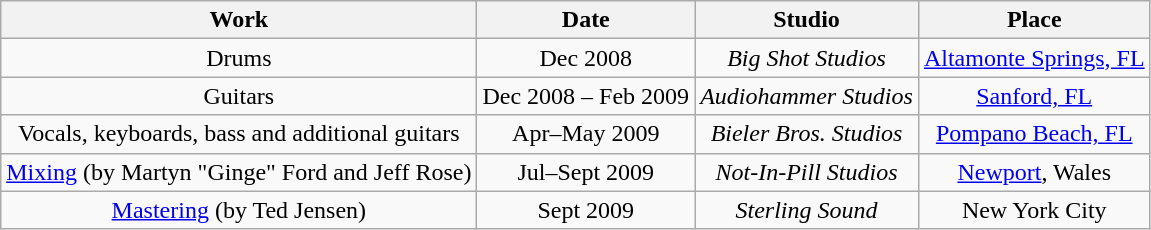<table class="wikitable">
<tr>
<th align="center">Work</th>
<th align="center">Date</th>
<th align="center">Studio</th>
<th align="center">Place</th>
</tr>
<tr>
<td align="center">Drums</td>
<td align="center">Dec 2008</td>
<td align="center"><em>Big Shot Studios</em></td>
<td align="center"><a href='#'>Altamonte Springs, FL</a></td>
</tr>
<tr>
<td align="center">Guitars</td>
<td align="center">Dec 2008 – Feb 2009</td>
<td align="center"><em>Audiohammer Studios</em></td>
<td align="center"><a href='#'>Sanford, FL</a></td>
</tr>
<tr>
<td align="center">Vocals, keyboards, bass and additional guitars</td>
<td align="center">Apr–May 2009</td>
<td align="center"><em>Bieler Bros. Studios</em></td>
<td align="center"><a href='#'>Pompano Beach, FL</a></td>
</tr>
<tr>
<td align="center"><a href='#'>Mixing</a> (by Martyn "Ginge" Ford and Jeff Rose)</td>
<td align="center">Jul–Sept 2009</td>
<td align="center"><em>Not-In-Pill Studios</em></td>
<td align="center"><a href='#'>Newport</a>, Wales</td>
</tr>
<tr>
<td align="center"><a href='#'>Mastering</a> (by Ted Jensen)</td>
<td align="center">Sept 2009</td>
<td align="center"><em>Sterling Sound</em></td>
<td align="center">New York City</td>
</tr>
</table>
